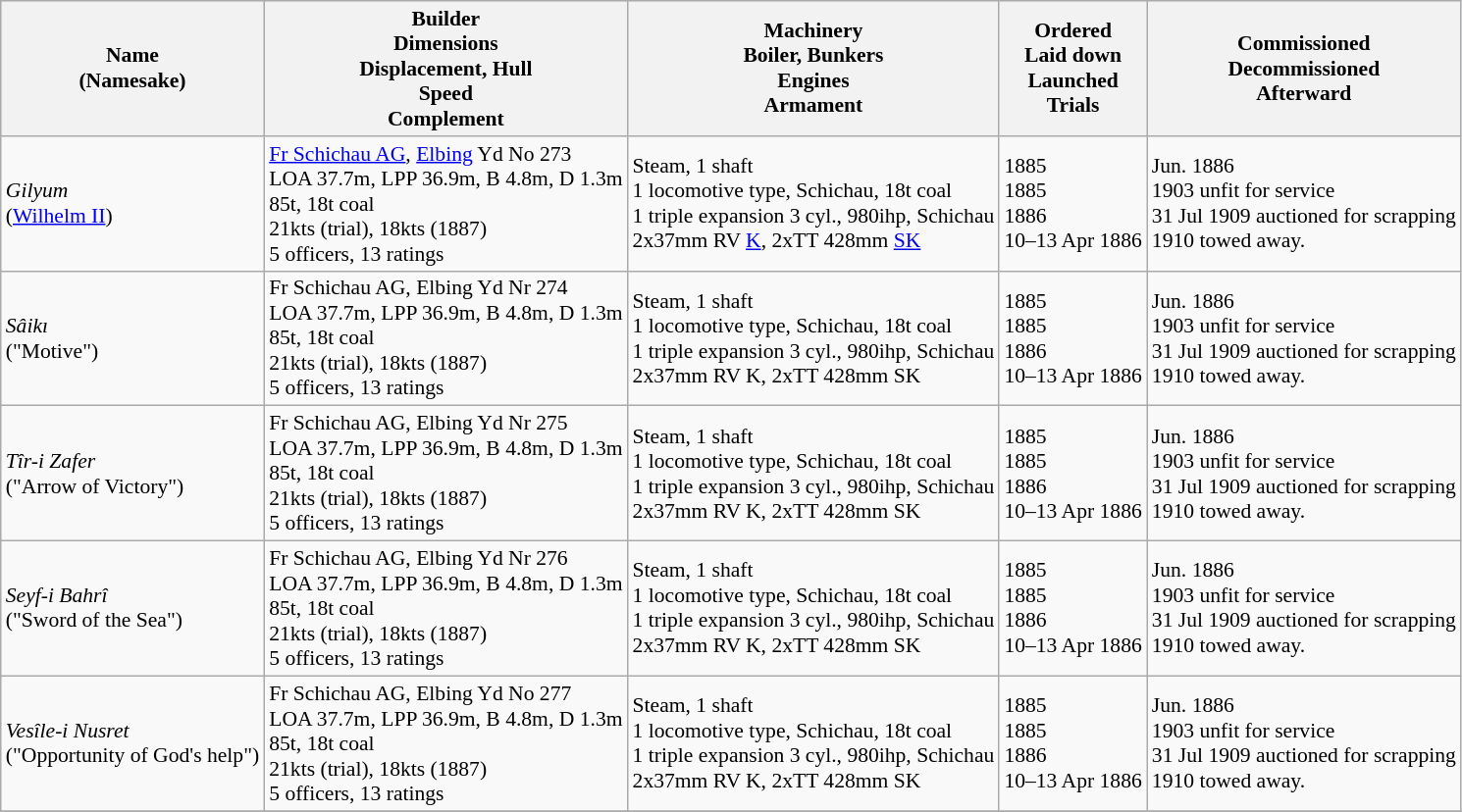<table class="wikitable" style="font-size:90%;">
<tr bgcolor="#e6e9ff">
<th>Name<br>(Namesake)</th>
<th>Builder<br>Dimensions<br>Displacement, Hull<br>Speed<br>Complement</th>
<th>Machinery<br>Boiler, Bunkers<br>Engines<br>Armament</th>
<th>Ordered<br>Laid down<br>Launched<br>Trials</th>
<th>Commissioned<br>Decommissioned<br>Afterward</th>
</tr>
<tr ---->
<td><em>Gilyum</em><br>(<a href='#'>Wilhelm II</a>)</td>
<td> <a href='#'>Fr Schichau AG</a>, <a href='#'>Elbing</a> Yd No 273<br>LOA 37.7m, LPP 36.9m, B 4.8m, D 1.3m<br>85t, 18t coal<br>21kts (trial), 18kts (1887)<br>5 officers, 13 ratings</td>
<td>Steam, 1 shaft<br>1 locomotive type, Schichau, 18t coal<br>1 triple expansion 3 cyl., 980ihp, Schichau<br>2x37mm RV <a href='#'>K</a>, 2xTT 428mm <a href='#'>SK</a></td>
<td>1885<br>1885<br>1886<br>10–13 Apr 1886</td>
<td>Jun. 1886<br>1903 unfit for service<br>31 Jul 1909 auctioned for scrapping<br>1910 towed away.</td>
</tr>
<tr ---->
<td><em>Sâikı</em><br>("Motive")</td>
<td> Fr Schichau AG, Elbing Yd Nr 274<br>LOA 37.7m, LPP 36.9m, B 4.8m, D 1.3m<br>85t, 18t coal<br>21kts (trial), 18kts (1887)<br>5 officers, 13 ratings</td>
<td>Steam, 1 shaft<br>1 locomotive type, Schichau, 18t coal<br>1 triple expansion 3 cyl., 980ihp, Schichau<br>2x37mm RV K, 2xTT 428mm SK</td>
<td>1885<br>1885<br>1886<br>10–13 Apr 1886</td>
<td>Jun. 1886<br>1903 unfit for service<br>31 Jul 1909 auctioned for scrapping<br>1910 towed away.</td>
</tr>
<tr ---->
<td><em>Tîr-i Zafer</em><br>("Arrow of Victory")</td>
<td> Fr Schichau AG, Elbing Yd Nr 275<br>LOA 37.7m, LPP 36.9m, B 4.8m, D 1.3m<br>85t, 18t coal<br>21kts (trial), 18kts (1887)<br>5 officers, 13 ratings</td>
<td>Steam, 1 shaft<br>1 locomotive type, Schichau, 18t coal<br>1 triple expansion 3 cyl., 980ihp, Schichau<br>2x37mm RV K, 2xTT 428mm SK</td>
<td>1885<br>1885<br>1886<br>10–13 Apr 1886</td>
<td>Jun. 1886<br>1903 unfit for service<br>31 Jul 1909 auctioned for scrapping<br>1910 towed away.</td>
</tr>
<tr ---->
<td><em>Seyf-i Bahrî</em><br>("Sword of the Sea")</td>
<td> Fr Schichau AG, Elbing Yd Nr 276<br>LOA 37.7m, LPP 36.9m, B 4.8m, D 1.3m<br>85t, 18t coal<br>21kts (trial), 18kts (1887)<br>5 officers, 13 ratings</td>
<td>Steam, 1 shaft<br>1 locomotive type, Schichau, 18t coal<br>1 triple expansion 3 cyl., 980ihp, Schichau<br>2x37mm RV K, 2xTT 428mm SK</td>
<td>1885<br>1885<br>1886<br>10–13 Apr 1886</td>
<td>Jun. 1886<br>1903 unfit for service<br>31 Jul 1909 auctioned for scrapping<br>1910 towed away.</td>
</tr>
<tr ---->
<td><em>Vesîle-i Nusret</em><br>("Opportunity of God's help")</td>
<td> Fr Schichau AG, Elbing Yd No 277<br>LOA 37.7m, LPP 36.9m, B 4.8m, D 1.3m<br>85t, 18t coal<br>21kts (trial), 18kts (1887)<br>5 officers, 13 ratings</td>
<td>Steam, 1 shaft<br>1 locomotive type, Schichau, 18t coal<br>1 triple expansion 3 cyl., 980ihp, Schichau<br>2x37mm RV K, 2xTT 428mm SK</td>
<td>1885<br>1885<br>1886<br>10–13 Apr 1886</td>
<td>Jun. 1886<br>1903 unfit for service<br>31 Jul 1909 auctioned for scrapping<br>1910 towed away.</td>
</tr>
<tr ---->
</tr>
</table>
